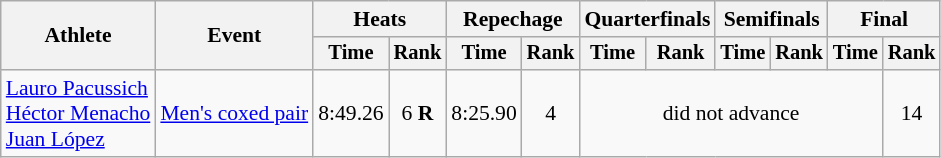<table class="wikitable" style="font-size:90%">
<tr>
<th rowspan="2">Athlete</th>
<th rowspan="2">Event</th>
<th colspan="2">Heats</th>
<th colspan="2">Repechage</th>
<th colspan=2>Quarterfinals</th>
<th colspan="2">Semifinals</th>
<th colspan="2">Final</th>
</tr>
<tr style="font-size:95%">
<th>Time</th>
<th>Rank</th>
<th>Time</th>
<th>Rank</th>
<th>Time</th>
<th>Rank</th>
<th>Time</th>
<th>Rank</th>
<th>Time</th>
<th>Rank</th>
</tr>
<tr align=center>
<td align=left><a href='#'>Lauro Pacussich</a><br><a href='#'>Héctor Menacho</a><br><a href='#'>Juan López</a></td>
<td align=left><a href='#'>Men's coxed pair</a></td>
<td>8:49.26</td>
<td>6 <strong>R</strong></td>
<td>8:25.90</td>
<td>4</td>
<td colspan=5>did not advance</td>
<td>14</td>
</tr>
</table>
